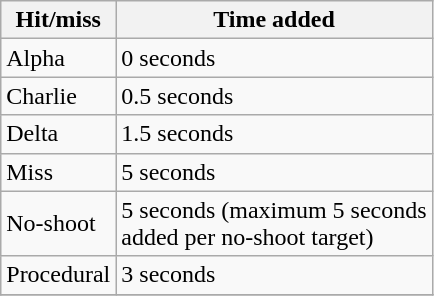<table class="wikitable">
<tr>
<th>Hit/miss</th>
<th>Time added</th>
</tr>
<tr>
<td>Alpha</td>
<td>0 seconds</td>
</tr>
<tr>
<td>Charlie</td>
<td>0.5 seconds</td>
</tr>
<tr>
<td>Delta</td>
<td>1.5 seconds</td>
</tr>
<tr>
<td>Miss</td>
<td>5 seconds</td>
</tr>
<tr>
<td>No-shoot</td>
<td>5 seconds (maximum 5 seconds<br>added per no-shoot target)</td>
</tr>
<tr>
<td>Procedural</td>
<td>3 seconds</td>
</tr>
<tr>
</tr>
</table>
